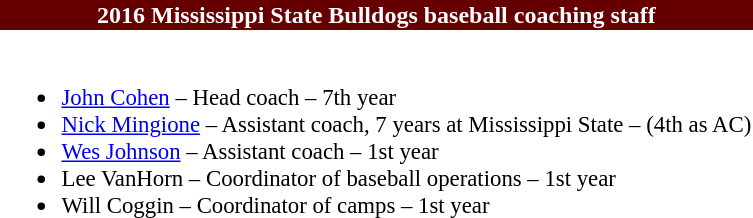<table class="toccolours" style="text-align: left;">
<tr>
<td colspan="9" style="background-color: #600; color: #FFFFFF; text-align: center;"><strong>2016 Mississippi State Bulldogs baseball coaching staff</strong></td>
</tr>
<tr>
<td style="font-size: 95%;" valign="top"><br><ul><li><a href='#'>John Cohen</a> – Head coach – 7th year</li><li><a href='#'>Nick Mingione</a> – Assistant coach, 7 years at Mississippi State – (4th as AC)</li><li><a href='#'>Wes Johnson</a> – Assistant coach – 1st year</li><li>Lee VanHorn – Coordinator of baseball operations – 1st year</li><li>Will Coggin – Coordinator of camps – 1st year</li></ul></td>
</tr>
</table>
